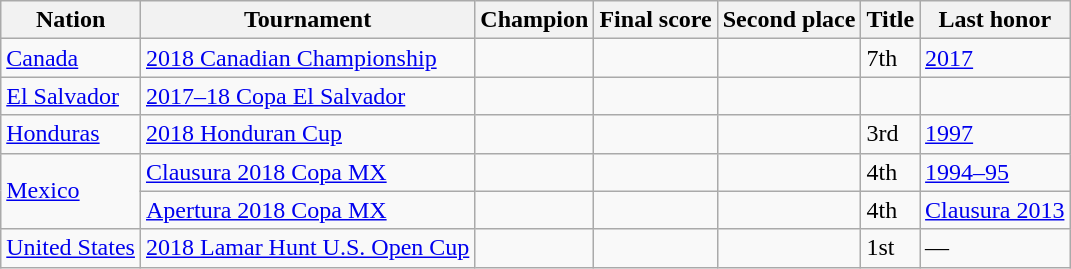<table class="wikitable sortable">
<tr>
<th>Nation</th>
<th>Tournament</th>
<th>Champion</th>
<th>Final score</th>
<th>Second place</th>
<th data-sort-type="number">Title</th>
<th>Last honor</th>
</tr>
<tr>
<td> <a href='#'>Canada</a></td>
<td><a href='#'>2018 Canadian Championship</a></td>
<td></td>
<td></td>
<td></td>
<td>7th</td>
<td><a href='#'>2017</a></td>
</tr>
<tr>
<td> <a href='#'>El Salvador</a></td>
<td><a href='#'>2017–18 Copa El Salvador</a></td>
<td></td>
<td></td>
<td></td>
<td></td>
<td></td>
</tr>
<tr>
<td> <a href='#'>Honduras</a></td>
<td><a href='#'>2018 Honduran Cup</a></td>
<td></td>
<td></td>
<td></td>
<td>3rd</td>
<td><a href='#'>1997</a></td>
</tr>
<tr>
<td rowspan="2"> <a href='#'>Mexico</a></td>
<td><a href='#'>Clausura 2018 Copa MX</a></td>
<td></td>
<td></td>
<td></td>
<td>4th</td>
<td><a href='#'>1994–95</a></td>
</tr>
<tr>
<td><a href='#'>Apertura 2018 Copa MX</a></td>
<td></td>
<td></td>
<td></td>
<td>4th</td>
<td><a href='#'>Clausura 2013</a></td>
</tr>
<tr>
<td> <a href='#'>United States</a></td>
<td><a href='#'>2018 Lamar Hunt U.S. Open Cup</a></td>
<td></td>
<td></td>
<td></td>
<td>1st</td>
<td>—</td>
</tr>
</table>
